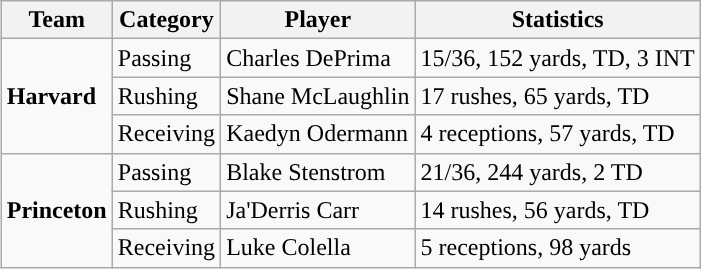<table class="wikitable" style="float: right;">
<tr>
<th>Team</th>
<th>Category</th>
<th>Player</th>
<th>Statistics</th>
</tr>
<tr>
<td rowspan=3><strong>Harvard</strong></td>
<td>Passing</td>
<td>Charles DePrima</td>
<td>15/36, 152 yards, TD, 3 INT</td>
</tr>
<tr>
<td>Rushing</td>
<td>Shane McLaughlin</td>
<td>17 rushes, 65 yards, TD</td>
</tr>
<tr>
<td>Receiving</td>
<td>Kaedyn Odermann</td>
<td>4 receptions, 57 yards, TD</td>
</tr>
<tr>
<td rowspan=3><strong>Princeton</strong></td>
<td>Passing</td>
<td>Blake Stenstrom</td>
<td>21/36, 244 yards, 2 TD</td>
</tr>
<tr>
<td>Rushing</td>
<td>Ja'Derris Carr</td>
<td>14 rushes, 56 yards, TD</td>
</tr>
<tr>
<td>Receiving</td>
<td>Luke Colella</td>
<td>5 receptions, 98 yards</td>
</tr>
</table>
